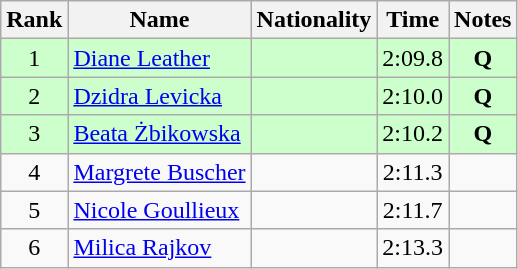<table class="wikitable sortable" style="text-align:center">
<tr>
<th>Rank</th>
<th>Name</th>
<th>Nationality</th>
<th>Time</th>
<th>Notes</th>
</tr>
<tr bgcolor=ccffcc>
<td>1</td>
<td align=left><a href='#'>Diane Leather</a></td>
<td align=left></td>
<td>2:09.8</td>
<td><strong>Q</strong></td>
</tr>
<tr bgcolor=ccffcc>
<td>2</td>
<td align=left><a href='#'>Dzidra Levicka</a></td>
<td align=left></td>
<td>2:10.0</td>
<td><strong>Q</strong></td>
</tr>
<tr bgcolor=ccffcc>
<td>3</td>
<td align=left><a href='#'>Beata Żbikowska</a></td>
<td align=left></td>
<td>2:10.2</td>
<td><strong>Q</strong></td>
</tr>
<tr>
<td>4</td>
<td align=left><a href='#'>Margrete Buscher</a></td>
<td align=left></td>
<td>2:11.3</td>
<td></td>
</tr>
<tr>
<td>5</td>
<td align=left><a href='#'>Nicole Goullieux</a></td>
<td align=left></td>
<td>2:11.7</td>
<td></td>
</tr>
<tr>
<td>6</td>
<td align=left><a href='#'>Milica Rajkov</a></td>
<td align=left></td>
<td>2:13.3</td>
<td></td>
</tr>
</table>
